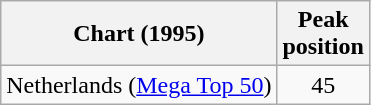<table class="wikitable">
<tr>
<th>Chart (1995)</th>
<th>Peak<br>position</th>
</tr>
<tr>
<td>Netherlands (<a href='#'>Mega Top 50</a>)</td>
<td style="text-align:center;">45</td>
</tr>
</table>
